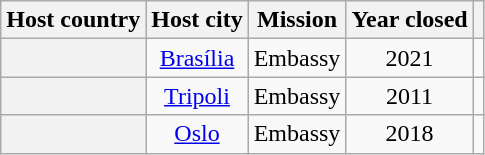<table class="wikitable plainrowheaders" style="text-align:center;">
<tr>
<th scope="col">Host country</th>
<th scope="col">Host city</th>
<th scope="col">Mission</th>
<th scope="col">Year closed</th>
<th scope="col"></th>
</tr>
<tr>
<th scope="row"></th>
<td><a href='#'>Brasília</a></td>
<td>Embassy</td>
<td>2021</td>
<td></td>
</tr>
<tr>
<th scope="row"></th>
<td><a href='#'>Tripoli</a></td>
<td>Embassy</td>
<td>2011</td>
<td></td>
</tr>
<tr>
<th scope="row"></th>
<td><a href='#'>Oslo</a></td>
<td>Embassy</td>
<td>2018</td>
<td></td>
</tr>
</table>
